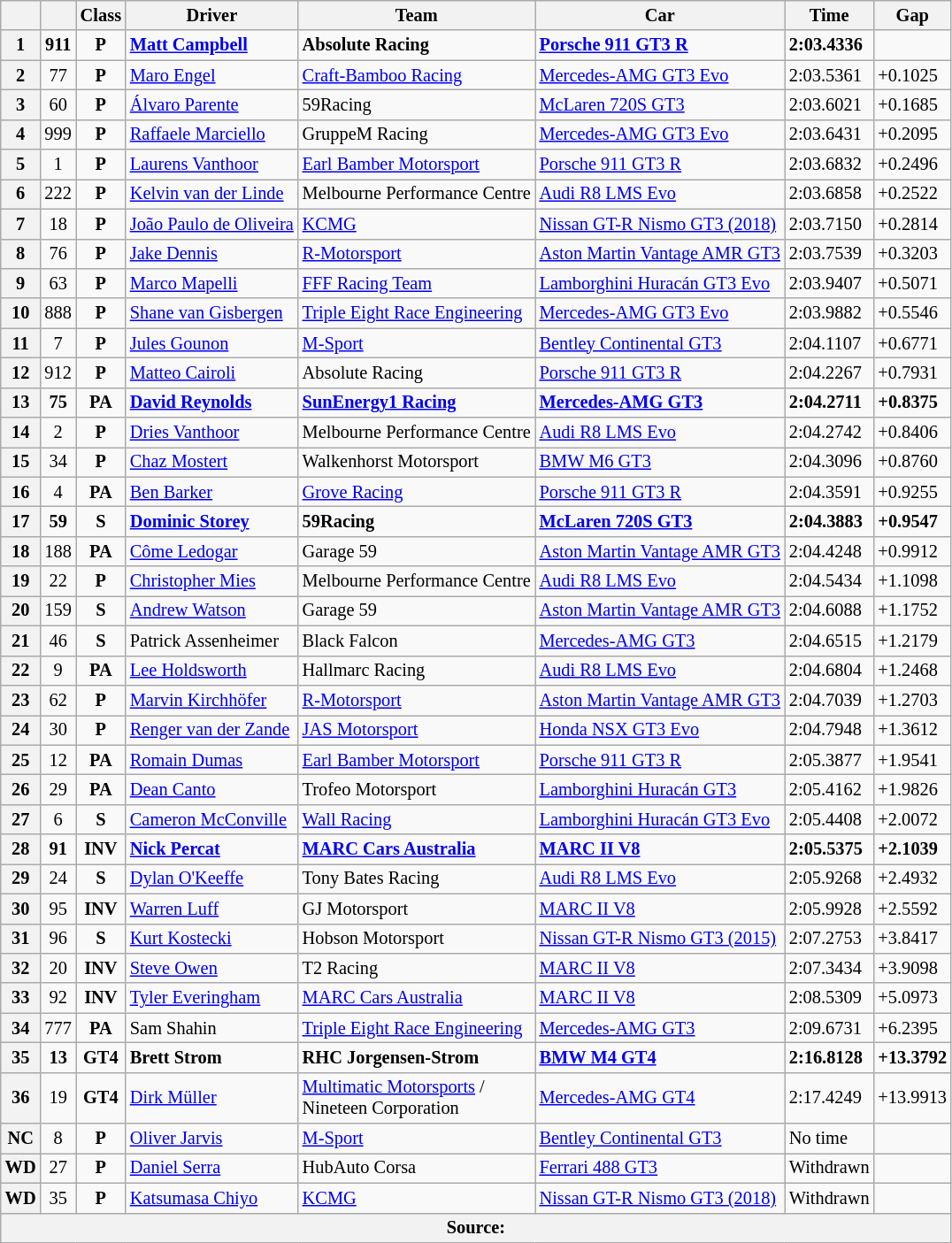<table class="wikitable" style="font-size: 85%">
<tr>
<th></th>
<th></th>
<th>Class</th>
<th>Driver</th>
<th>Team</th>
<th>Car</th>
<th>Time</th>
<th>Gap</th>
</tr>
<tr>
<th>1</th>
<td align=center><strong>911</strong></td>
<td align=center><strong><span>P</span></strong></td>
<td> <strong><a href='#'>Matt Campbell</a></strong></td>
<td> <strong>Absolute Racing</strong></td>
<td><strong><a href='#'>Porsche 911 GT3 R</a></strong></td>
<td><strong>2:03.4336</strong></td>
<td></td>
</tr>
<tr>
<th>2</th>
<td align=center>77</td>
<td align=center><strong><span>P</span></strong></td>
<td> <a href='#'>Maro Engel</a></td>
<td> <a href='#'>Craft-Bamboo Racing</a></td>
<td><a href='#'>Mercedes-AMG GT3 Evo</a></td>
<td>2:03.5361</td>
<td>+0.1025</td>
</tr>
<tr>
<th>3</th>
<td align=center>60</td>
<td align=center><strong><span>P</span></strong></td>
<td> <a href='#'>Álvaro Parente</a></td>
<td> 59Racing</td>
<td><a href='#'>McLaren 720S GT3</a></td>
<td>2:03.6021</td>
<td>+0.1685</td>
</tr>
<tr>
<th>4</th>
<td align=center>999</td>
<td align=center><strong><span>P</span></strong></td>
<td> <a href='#'>Raffaele Marciello</a></td>
<td> GruppeM Racing</td>
<td><a href='#'>Mercedes-AMG GT3 Evo</a></td>
<td>2:03.6431</td>
<td>+0.2095</td>
</tr>
<tr>
<th>5</th>
<td align=center>1</td>
<td align=center><strong><span>P</span></strong></td>
<td> <a href='#'>Laurens Vanthoor</a></td>
<td> <a href='#'>Earl Bamber Motorsport</a></td>
<td><a href='#'>Porsche 911 GT3 R</a></td>
<td>2:03.6832</td>
<td>+0.2496</td>
</tr>
<tr>
<th>6</th>
<td align=center>222</td>
<td align=center><strong><span>P</span></strong></td>
<td> <a href='#'>Kelvin van der Linde</a></td>
<td> Melbourne Performance Centre</td>
<td><a href='#'>Audi R8 LMS Evo</a></td>
<td>2:03.6858</td>
<td>+0.2522</td>
</tr>
<tr>
<th>7</th>
<td align=center>18</td>
<td align=center><strong><span>P</span></strong></td>
<td> <a href='#'>João Paulo de Oliveira</a></td>
<td> <a href='#'>KCMG</a></td>
<td><a href='#'>Nissan GT-R Nismo GT3 (2018)</a></td>
<td>2:03.7150</td>
<td>+0.2814</td>
</tr>
<tr>
<th>8</th>
<td align=center>76</td>
<td align=center><strong><span>P</span></strong></td>
<td> <a href='#'>Jake Dennis</a></td>
<td> <a href='#'>R-Motorsport</a></td>
<td><a href='#'>Aston Martin Vantage AMR GT3</a></td>
<td>2:03.7539</td>
<td>+0.3203</td>
</tr>
<tr>
<th>9</th>
<td align=center>63</td>
<td align=center><strong><span>P</span></strong></td>
<td> <a href='#'>Marco Mapelli</a></td>
<td> <a href='#'>FFF Racing Team</a></td>
<td><a href='#'>Lamborghini Huracán GT3 Evo</a></td>
<td>2:03.9407</td>
<td>+0.5071</td>
</tr>
<tr>
<th>10</th>
<td align=center>888</td>
<td align=center><strong><span>P</span></strong></td>
<td> <a href='#'>Shane van Gisbergen</a></td>
<td> <a href='#'>Triple Eight Race Engineering</a></td>
<td><a href='#'>Mercedes-AMG GT3 Evo</a></td>
<td>2:03.9882</td>
<td>+0.5546</td>
</tr>
<tr>
<th>11</th>
<td align=center>7</td>
<td align=center><strong><span>P</span></strong></td>
<td> <a href='#'>Jules Gounon</a></td>
<td> <a href='#'>M-Sport</a></td>
<td><a href='#'>Bentley Continental GT3</a></td>
<td>2:04.1107</td>
<td>+0.6771</td>
</tr>
<tr>
<th>12</th>
<td align=center>912</td>
<td align=center><strong><span>P</span></strong></td>
<td> <a href='#'>Matteo Cairoli</a></td>
<td> Absolute Racing</td>
<td><a href='#'>Porsche 911 GT3 R</a></td>
<td>2:04.2267</td>
<td>+0.7931</td>
</tr>
<tr>
<th>13</th>
<td align=center><strong>75</strong></td>
<td align=center><strong><span>PA</span></strong></td>
<td> <strong><a href='#'>David Reynolds</a></strong></td>
<td> <strong><a href='#'>SunEnergy1 Racing</a></strong></td>
<td><strong><a href='#'>Mercedes-AMG GT3</a></strong></td>
<td><strong>2:04.2711</strong></td>
<td><strong>+0.8375</strong></td>
</tr>
<tr>
<th>14</th>
<td align=center>2</td>
<td align=center><strong><span>P</span></strong></td>
<td> <a href='#'>Dries Vanthoor</a></td>
<td> Melbourne Performance Centre</td>
<td><a href='#'>Audi R8 LMS Evo</a></td>
<td>2:04.2742</td>
<td>+0.8406</td>
</tr>
<tr>
<th>15</th>
<td align=center>34</td>
<td align=center><strong><span>P</span></strong></td>
<td> <a href='#'>Chaz Mostert</a></td>
<td> Walkenhorst Motorsport</td>
<td><a href='#'>BMW M6 GT3</a></td>
<td>2:04.3096</td>
<td>+0.8760</td>
</tr>
<tr>
<th>16</th>
<td align=center>4</td>
<td align=center><strong><span>PA</span></strong></td>
<td> <a href='#'>Ben Barker</a></td>
<td> <a href='#'>Grove Racing</a></td>
<td><a href='#'>Porsche 911 GT3 R</a></td>
<td>2:04.3591</td>
<td>+0.9255</td>
</tr>
<tr>
<th>17</th>
<td align=center><strong>59</strong></td>
<td align=center><strong><span>S</span></strong></td>
<td> <strong><a href='#'>Dominic Storey</a></strong></td>
<td> <strong>59Racing</strong></td>
<td><strong><a href='#'>McLaren 720S GT3</a></strong></td>
<td><strong>2:04.3883</strong></td>
<td><strong>+0.9547</strong></td>
</tr>
<tr>
<th>18</th>
<td align=center>188</td>
<td align=center><strong><span>PA</span></strong></td>
<td> <a href='#'>Côme Ledogar</a></td>
<td> Garage 59</td>
<td><a href='#'>Aston Martin Vantage AMR GT3</a></td>
<td>2:04.4248</td>
<td>+0.9912</td>
</tr>
<tr>
<th>19</th>
<td align=center>22</td>
<td align=center><strong><span>P</span></strong></td>
<td> <a href='#'>Christopher Mies</a></td>
<td> Melbourne Performance Centre</td>
<td><a href='#'>Audi R8 LMS Evo</a></td>
<td>2:04.5434</td>
<td>+1.1098</td>
</tr>
<tr>
<th>20</th>
<td align=center>159</td>
<td align=center><strong><span>S</span></strong></td>
<td> <a href='#'>Andrew Watson</a></td>
<td> Garage 59</td>
<td><a href='#'>Aston Martin Vantage AMR GT3</a></td>
<td>2:04.6088</td>
<td>+1.1752</td>
</tr>
<tr>
<th>21</th>
<td align=center>46</td>
<td align=center><strong><span>S</span></strong></td>
<td> Patrick Assenheimer</td>
<td> Black Falcon</td>
<td><a href='#'>Mercedes-AMG GT3</a></td>
<td>2:04.6515</td>
<td>+1.2179</td>
</tr>
<tr>
<th>22</th>
<td align=center>9</td>
<td align=center><strong><span>PA</span></strong></td>
<td> <a href='#'>Lee Holdsworth</a></td>
<td> Hallmarc Racing</td>
<td><a href='#'>Audi R8 LMS Evo</a></td>
<td>2:04.6804</td>
<td>+1.2468</td>
</tr>
<tr>
<th>23</th>
<td align=center>62</td>
<td align=center><strong><span>P</span></strong></td>
<td> <a href='#'>Marvin Kirchhöfer</a></td>
<td> <a href='#'>R-Motorsport</a></td>
<td><a href='#'>Aston Martin Vantage AMR GT3</a></td>
<td>2:04.7039</td>
<td>+1.2703</td>
</tr>
<tr>
<th>24</th>
<td align=center>30</td>
<td align=center><strong><span>P</span></strong></td>
<td> <a href='#'>Renger van der Zande</a></td>
<td> <a href='#'>JAS Motorsport</a></td>
<td><a href='#'>Honda NSX GT3 Evo</a></td>
<td>2:04.7948</td>
<td>+1.3612</td>
</tr>
<tr>
<th>25</th>
<td align=center>12</td>
<td align=center><strong><span>PA</span></strong></td>
<td> <a href='#'>Romain Dumas</a></td>
<td> <a href='#'>Earl Bamber Motorsport</a></td>
<td><a href='#'>Porsche 911 GT3 R</a></td>
<td>2:05.3877</td>
<td>+1.9541</td>
</tr>
<tr>
<th>26</th>
<td align=center>29</td>
<td align=center><strong><span>PA</span></strong></td>
<td> <a href='#'>Dean Canto</a></td>
<td> Trofeo Motorsport</td>
<td><a href='#'>Lamborghini Huracán GT3</a></td>
<td>2:05.4162</td>
<td>+1.9826</td>
</tr>
<tr>
<th>27</th>
<td align=center>6</td>
<td align=center><strong><span>S</span></strong></td>
<td> <a href='#'>Cameron McConville</a></td>
<td> <a href='#'>Wall Racing</a></td>
<td><a href='#'>Lamborghini Huracán GT3 Evo</a></td>
<td>2:05.4408</td>
<td>+2.0072</td>
</tr>
<tr>
<th>28</th>
<td align=center><strong>91</strong></td>
<td align=center><strong><span>INV</span></strong></td>
<td> <strong><a href='#'>Nick Percat</a></strong></td>
<td> <strong><a href='#'>MARC Cars Australia</a></strong></td>
<td><strong><a href='#'>MARC II V8</a></strong></td>
<td><strong>2:05.5375</strong></td>
<td><strong>+2.1039</strong></td>
</tr>
<tr>
<th>29</th>
<td align=center>24</td>
<td align=center><strong><span>S</span></strong></td>
<td> <a href='#'>Dylan O'Keeffe</a></td>
<td> Tony Bates Racing</td>
<td><a href='#'>Audi R8 LMS Evo</a></td>
<td>2:05.9268</td>
<td>+2.4932</td>
</tr>
<tr>
<th>30</th>
<td align=center>95</td>
<td align=center><strong><span>INV</span></strong></td>
<td> <a href='#'>Warren Luff</a></td>
<td> GJ Motorsport</td>
<td><a href='#'>MARC II V8</a></td>
<td>2:05.9928</td>
<td>+2.5592</td>
</tr>
<tr>
<th>31</th>
<td align=center>96</td>
<td align=center><strong><span>S</span></strong></td>
<td> <a href='#'>Kurt Kostecki</a></td>
<td> Hobson Motorsport</td>
<td><a href='#'>Nissan GT-R Nismo GT3 (2015)</a></td>
<td>2:07.2753</td>
<td>+3.8417</td>
</tr>
<tr>
<th>32</th>
<td align=center>20</td>
<td align=center><strong><span>INV</span></strong></td>
<td> <a href='#'>Steve Owen</a></td>
<td> T2 Racing</td>
<td><a href='#'>MARC II V8</a></td>
<td>2:07.3434</td>
<td>+3.9098</td>
</tr>
<tr>
<th>33</th>
<td align=center>92</td>
<td align=center><strong><span>INV</span></strong></td>
<td> <a href='#'>Tyler Everingham</a></td>
<td> <a href='#'>MARC Cars Australia</a></td>
<td><a href='#'>MARC II V8</a></td>
<td>2:08.5309</td>
<td>+5.0973</td>
</tr>
<tr>
<th>34</th>
<td align=center>777</td>
<td align=center><strong><span>PA</span></strong></td>
<td> Sam Shahin</td>
<td> <a href='#'>Triple Eight Race Engineering</a></td>
<td><a href='#'>Mercedes-AMG GT3</a></td>
<td>2:09.6731</td>
<td>+6.2395</td>
</tr>
<tr>
<th>35</th>
<td align=center><strong>13</strong></td>
<td align=center><strong><span>GT4</span></strong></td>
<td> <strong>Brett Strom</strong></td>
<td> <strong>RHC Jorgensen-Strom</strong></td>
<td><strong><a href='#'>BMW M4 GT4</a></strong></td>
<td><strong>2:16.8128</strong></td>
<td><strong>+13.3792</strong></td>
</tr>
<tr>
<th>36</th>
<td align=center>19</td>
<td align=center><strong><span>GT4</span></strong></td>
<td> <a href='#'>Dirk Müller</a></td>
<td> <a href='#'>Multimatic Motorsports</a> /<br> Nineteen Corporation</td>
<td><a href='#'>Mercedes-AMG GT4</a></td>
<td>2:17.4249</td>
<td>+13.9913</td>
</tr>
<tr>
<th>NC</th>
<td align=center>8</td>
<td align=center><strong><span>P</span></strong></td>
<td> <a href='#'>Oliver Jarvis</a></td>
<td> <a href='#'>M-Sport</a></td>
<td><a href='#'>Bentley Continental GT3</a></td>
<td>No time</td>
<td></td>
</tr>
<tr>
<th>WD</th>
<td align=center>27</td>
<td align=center><strong><span>P</span></strong></td>
<td> <a href='#'>Daniel Serra</a></td>
<td> HubAuto Corsa</td>
<td><a href='#'>Ferrari 488 GT3</a></td>
<td>Withdrawn</td>
<td></td>
</tr>
<tr>
<th>WD</th>
<td align=center>35</td>
<td align=center><strong><span>P</span></strong></td>
<td> <a href='#'>Katsumasa Chiyo</a></td>
<td> <a href='#'>KCMG</a></td>
<td><a href='#'>Nissan GT-R Nismo GT3 (2018)</a></td>
<td>Withdrawn</td>
<td></td>
</tr>
<tr>
<th colspan=8>Source:</th>
</tr>
</table>
